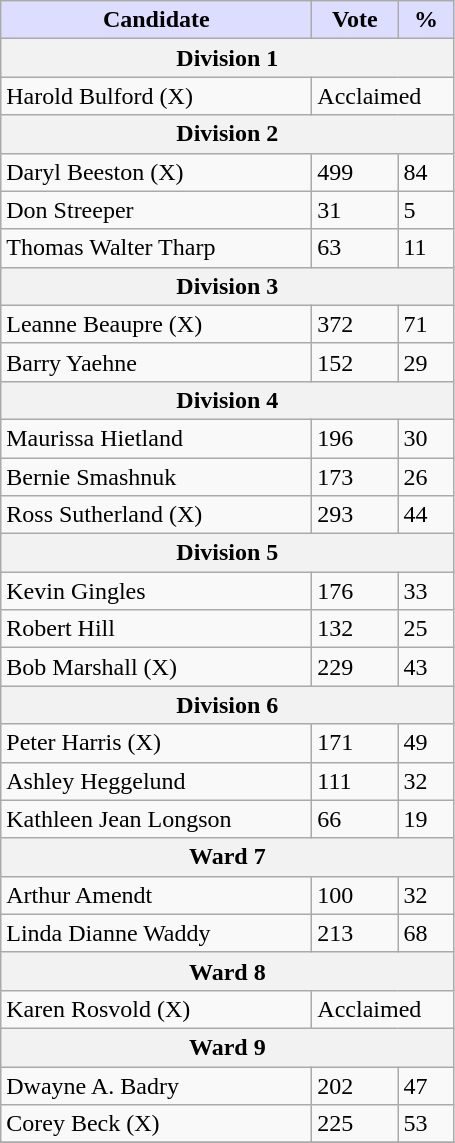<table class="wikitable">
<tr>
<th style="background:#ddf; width:200px;">Candidate</th>
<th style="background:#ddf; width:50px;">Vote</th>
<th style="background:#ddf; width:30px;">%</th>
</tr>
<tr>
<th colspan="3">Division 1</th>
</tr>
<tr>
<td>Harold Bulford (X)</td>
<td colspan="2">Acclaimed</td>
</tr>
<tr>
<th colspan="3">Division 2</th>
</tr>
<tr>
<td>Daryl Beeston (X)</td>
<td>499</td>
<td>84</td>
</tr>
<tr>
<td>Don Streeper</td>
<td>31</td>
<td>5</td>
</tr>
<tr>
<td>Thomas Walter Tharp</td>
<td>63</td>
<td>11</td>
</tr>
<tr>
<th colspan="3">Division 3</th>
</tr>
<tr>
<td>Leanne Beaupre (X)</td>
<td>372</td>
<td>71</td>
</tr>
<tr>
<td>Barry Yaehne</td>
<td>152</td>
<td>29</td>
</tr>
<tr>
<th colspan="3">Division 4</th>
</tr>
<tr>
<td>Maurissa Hietland</td>
<td>196</td>
<td>30</td>
</tr>
<tr>
<td>Bernie Smashnuk</td>
<td>173</td>
<td>26</td>
</tr>
<tr>
<td>Ross Sutherland (X)</td>
<td>293</td>
<td>44</td>
</tr>
<tr>
<th colspan="3">Division 5</th>
</tr>
<tr>
<td>Kevin Gingles</td>
<td>176</td>
<td>33</td>
</tr>
<tr>
<td>Robert Hill</td>
<td>132</td>
<td>25</td>
</tr>
<tr>
<td>Bob Marshall (X)</td>
<td>229</td>
<td>43</td>
</tr>
<tr>
<th colspan="3">Division 6</th>
</tr>
<tr>
<td>Peter Harris (X)</td>
<td>171</td>
<td>49</td>
</tr>
<tr>
<td>Ashley Heggelund</td>
<td>111</td>
<td>32</td>
</tr>
<tr>
<td>Kathleen Jean Longson</td>
<td>66</td>
<td>19</td>
</tr>
<tr>
<th colspan="3">Ward 7</th>
</tr>
<tr>
<td>Arthur Amendt</td>
<td>100</td>
<td>32</td>
</tr>
<tr>
<td>Linda Dianne Waddy</td>
<td>213</td>
<td>68</td>
</tr>
<tr>
<th colspan="3">Ward 8</th>
</tr>
<tr>
<td>Karen Rosvold (X)</td>
<td colspan="2">Acclaimed</td>
</tr>
<tr>
<th colspan="3">Ward 9</th>
</tr>
<tr>
<td>Dwayne A. Badry</td>
<td>202</td>
<td>47</td>
</tr>
<tr>
<td>Corey Beck (X)</td>
<td>225</td>
<td>53</td>
</tr>
<tr>
</tr>
</table>
